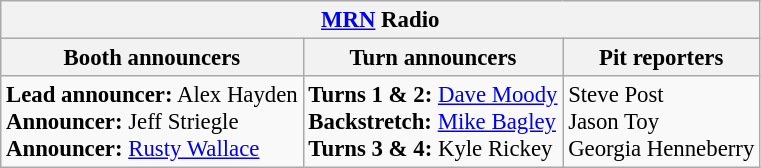<table class="wikitable" style="font-size: 95%;">
<tr>
<th colspan="3"><a href='#'>MRN</a> Radio</th>
</tr>
<tr>
<th>Booth announcers</th>
<th>Turn announcers</th>
<th>Pit reporters</th>
</tr>
<tr>
<td><strong>Lead announcer:</strong> Alex Hayden<br><strong>Announcer:</strong> Jeff Striegle<br><strong>Announcer:</strong> <a href='#'>Rusty Wallace</a></td>
<td><strong>Turns 1 & 2:</strong> <a href='#'>Dave Moody</a><br><strong>Backstretch:</strong> <a href='#'>Mike Bagley</a><br><strong>Turns 3 & 4:</strong> Kyle Rickey</td>
<td>Steve Post<br>Jason Toy<br>Georgia Henneberry</td>
</tr>
</table>
